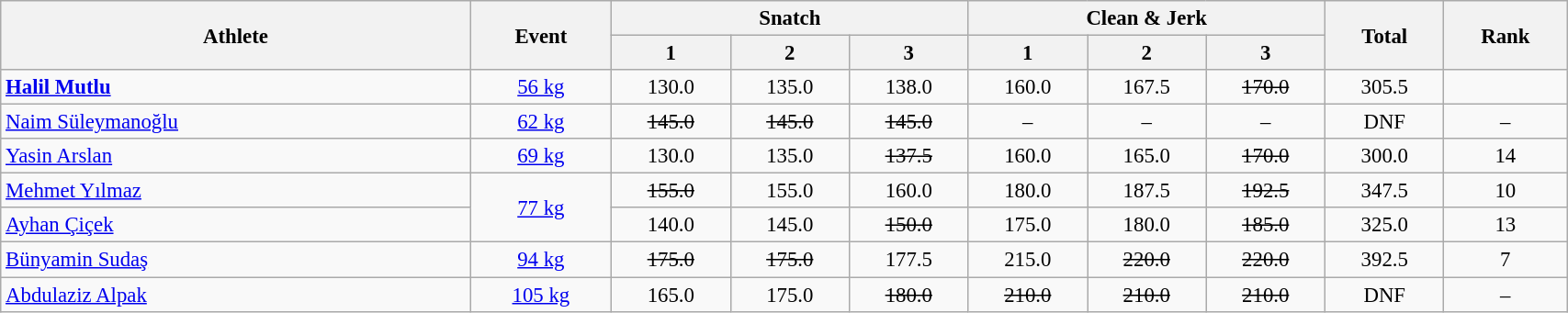<table class=wikitable style="font-size:95%" width="90%">
<tr>
<th rowspan="2">Athlete</th>
<th rowspan="2">Event</th>
<th colspan="3">Snatch</th>
<th colspan="3">Clean & Jerk</th>
<th rowspan="2">Total</th>
<th rowspan="2">Rank</th>
</tr>
<tr>
<th>1</th>
<th>2</th>
<th>3</th>
<th>1</th>
<th>2</th>
<th>3</th>
</tr>
<tr>
<td width=30%><strong><a href='#'>Halil Mutlu</a></strong></td>
<td align=center><a href='#'>56 kg</a></td>
<td align=center>130.0</td>
<td align=center>135.0</td>
<td align=center>138.0</td>
<td align=center>160.0</td>
<td align=center>167.5</td>
<td align=center><s>170.0</s></td>
<td align=center>305.5</td>
<td align=center></td>
</tr>
<tr>
<td width=30%><a href='#'>Naim Süleymanoğlu</a></td>
<td align=center><a href='#'>62 kg</a></td>
<td align=center><s>145.0</s></td>
<td align=center><s>145.0</s></td>
<td align=center><s>145.0</s></td>
<td align=center>–</td>
<td align=center>–</td>
<td align=center>–</td>
<td align=center>DNF</td>
<td align=center>–</td>
</tr>
<tr>
<td width=30%><a href='#'>Yasin Arslan</a></td>
<td align=center><a href='#'>69 kg</a></td>
<td align=center>130.0</td>
<td align=center>135.0</td>
<td align=center><s>137.5</s></td>
<td align=center>160.0</td>
<td align=center>165.0</td>
<td align=center><s>170.0</s></td>
<td align=center>300.0</td>
<td align=center>14</td>
</tr>
<tr>
<td align=left><a href='#'>Mehmet Yılmaz</a></td>
<td align=center rowspan=2><a href='#'>77 kg</a></td>
<td align=center><s>155.0</s></td>
<td align=center>155.0</td>
<td align=center>160.0</td>
<td align=center>180.0</td>
<td align=center>187.5</td>
<td align=center><s>192.5</s></td>
<td align=center>347.5</td>
<td align=center>10</td>
</tr>
<tr>
<td align=left><a href='#'>Ayhan Çiçek</a></td>
<td align=center>140.0</td>
<td align=center>145.0</td>
<td align=center><s>150.0</s></td>
<td align=center>175.0</td>
<td align=center>180.0</td>
<td align=center><s>185.0</s></td>
<td align=center>325.0</td>
<td align=center>13</td>
</tr>
<tr>
<td width=30%><a href='#'>Bünyamin Sudaş</a></td>
<td align=center><a href='#'>94 kg</a></td>
<td align=center><s>175.0</s></td>
<td align=center><s>175.0</s></td>
<td align=center>177.5</td>
<td align=center>215.0</td>
<td align=center><s>220.0</s></td>
<td align=center><s>220.0</s></td>
<td align=center>392.5</td>
<td align=center>7</td>
</tr>
<tr>
<td width=30%><a href='#'>Abdulaziz Alpak</a></td>
<td align=center><a href='#'>105 kg</a></td>
<td align=center>165.0</td>
<td align=center>175.0</td>
<td align=center><s>180.0</s></td>
<td align=center><s>210.0</s></td>
<td align=center><s>210.0</s></td>
<td align=center><s>210.0</s></td>
<td align=center>DNF</td>
<td align=center>–</td>
</tr>
</table>
